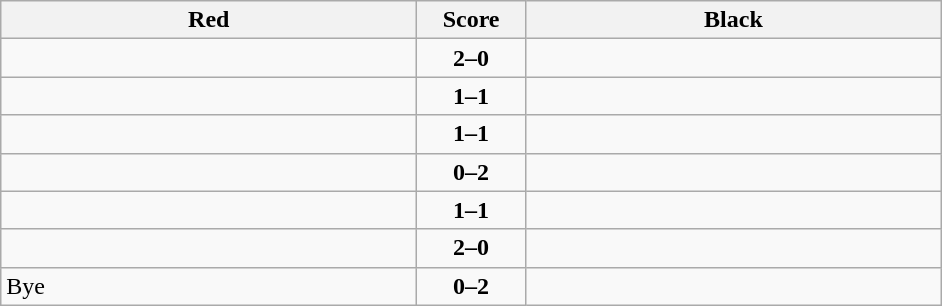<table class="wikitable" style="text-align: center;">
<tr>
<th align="right" width="270">Red</th>
<th width="65">Score</th>
<th align="left" width="270">Black</th>
</tr>
<tr>
<td align=left><strong></strong></td>
<td align=center><strong>2–0</strong></td>
<td align=left></td>
</tr>
<tr>
<td align=left></td>
<td align=center><strong>1–1</strong></td>
<td align=left></td>
</tr>
<tr>
<td align=left></td>
<td align=center><strong>1–1</strong></td>
<td align=left></td>
</tr>
<tr>
<td align=left></td>
<td align=center><strong>0–2</strong></td>
<td align=left><strong></strong></td>
</tr>
<tr>
<td align=left></td>
<td align=center><strong>1–1</strong></td>
<td align=left></td>
</tr>
<tr>
<td align=left><strong></strong></td>
<td align=center><strong>2–0</strong></td>
<td align=left></td>
</tr>
<tr>
<td align=left>Bye</td>
<td align=center><strong>0–2</strong></td>
<td align=left><strong></strong></td>
</tr>
</table>
